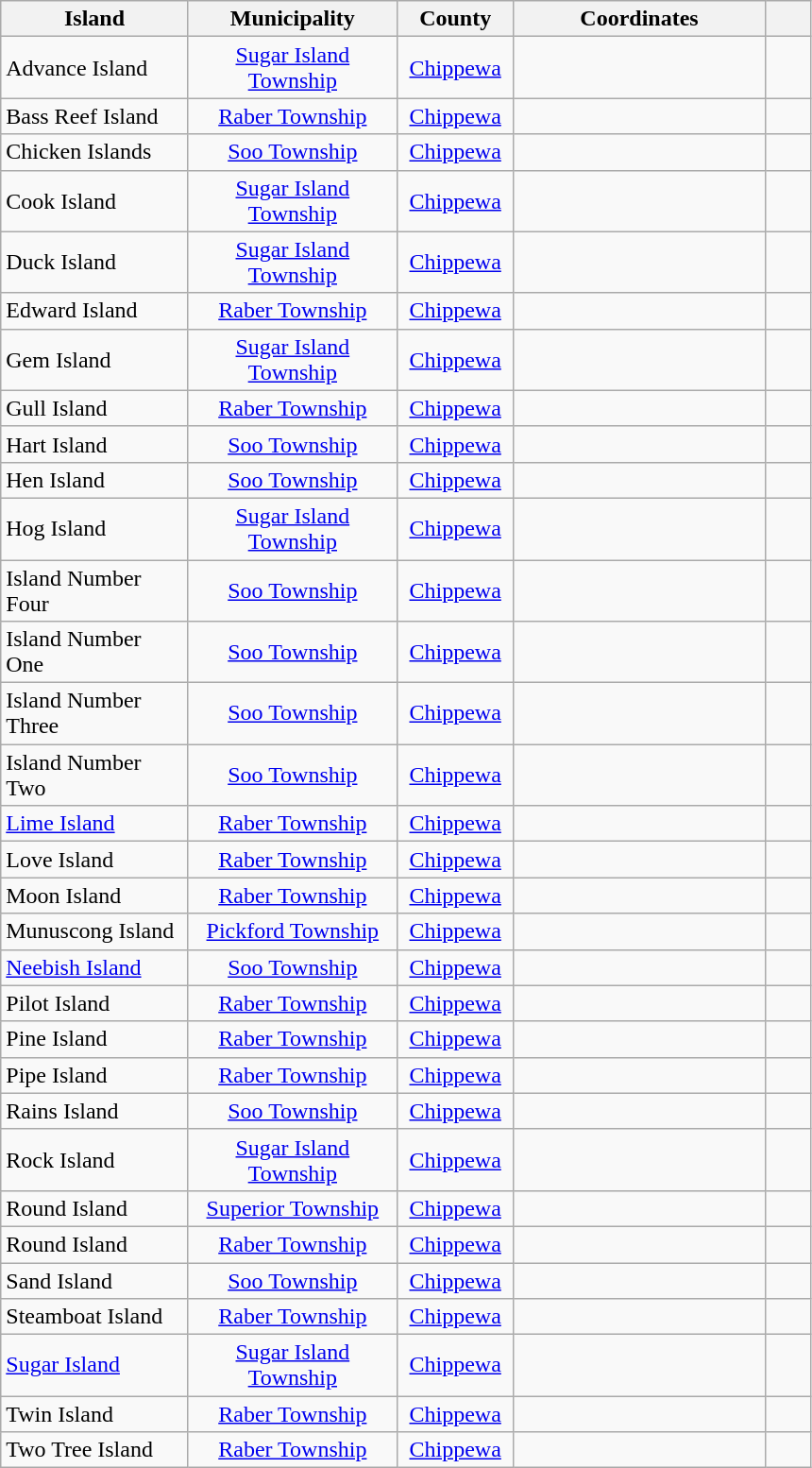<table class="wikitable sortable" style="text-align:center">
<tr>
<th width="125pt">Island</th>
<th width="140pt">Municipality</th>
<th width="75pt">County</th>
<th width="170pt">Coordinates</th>
<th width="25pt" class="unsortable"></th>
</tr>
<tr>
<td align="left">Advance Island</td>
<td><a href='#'>Sugar Island Township</a></td>
<td><a href='#'>Chippewa</a></td>
<td></td>
<td></td>
</tr>
<tr>
<td align="left">Bass Reef Island</td>
<td><a href='#'>Raber Township</a></td>
<td><a href='#'>Chippewa</a></td>
<td></td>
<td></td>
</tr>
<tr>
<td align="left">Chicken Islands</td>
<td><a href='#'>Soo Township</a></td>
<td><a href='#'>Chippewa</a></td>
<td></td>
<td></td>
</tr>
<tr>
<td align="left">Cook Island</td>
<td><a href='#'>Sugar Island Township</a></td>
<td><a href='#'>Chippewa</a></td>
<td></td>
<td></td>
</tr>
<tr>
<td align="left">Duck Island</td>
<td><a href='#'>Sugar Island Township</a></td>
<td><a href='#'>Chippewa</a></td>
<td></td>
<td></td>
</tr>
<tr>
<td align="left">Edward Island</td>
<td><a href='#'>Raber Township</a></td>
<td><a href='#'>Chippewa</a></td>
<td></td>
<td></td>
</tr>
<tr>
<td align="left">Gem Island</td>
<td><a href='#'>Sugar Island Township</a></td>
<td><a href='#'>Chippewa</a></td>
<td></td>
<td></td>
</tr>
<tr>
<td align="left">Gull Island</td>
<td><a href='#'>Raber Township</a></td>
<td><a href='#'>Chippewa</a></td>
<td></td>
<td></td>
</tr>
<tr>
<td align="left">Hart Island</td>
<td><a href='#'>Soo Township</a></td>
<td><a href='#'>Chippewa</a></td>
<td></td>
<td></td>
</tr>
<tr>
<td align="left">Hen Island</td>
<td><a href='#'>Soo Township</a></td>
<td><a href='#'>Chippewa</a></td>
<td></td>
<td></td>
</tr>
<tr>
<td align="left">Hog Island</td>
<td><a href='#'>Sugar Island Township</a></td>
<td><a href='#'>Chippewa</a></td>
<td></td>
<td></td>
</tr>
<tr>
<td align="left">Island Number Four</td>
<td><a href='#'>Soo Township</a></td>
<td><a href='#'>Chippewa</a></td>
<td></td>
<td></td>
</tr>
<tr>
<td align="left">Island Number One</td>
<td><a href='#'>Soo Township</a></td>
<td><a href='#'>Chippewa</a></td>
<td></td>
<td></td>
</tr>
<tr>
<td align="left">Island Number Three</td>
<td><a href='#'>Soo Township</a></td>
<td><a href='#'>Chippewa</a></td>
<td></td>
<td></td>
</tr>
<tr>
<td align="left">Island Number Two</td>
<td><a href='#'>Soo Township</a></td>
<td><a href='#'>Chippewa</a></td>
<td></td>
<td></td>
</tr>
<tr>
<td align="left"><a href='#'>Lime Island</a></td>
<td><a href='#'>Raber Township</a></td>
<td><a href='#'>Chippewa</a></td>
<td></td>
<td></td>
</tr>
<tr>
<td align="left">Love Island</td>
<td><a href='#'>Raber Township</a></td>
<td><a href='#'>Chippewa</a></td>
<td></td>
<td></td>
</tr>
<tr>
<td align="left">Moon Island</td>
<td><a href='#'>Raber Township</a></td>
<td><a href='#'>Chippewa</a></td>
<td></td>
<td></td>
</tr>
<tr>
<td align="left">Munuscong Island</td>
<td><a href='#'>Pickford Township</a></td>
<td><a href='#'>Chippewa</a></td>
<td></td>
<td></td>
</tr>
<tr>
<td align="left"><a href='#'>Neebish Island</a></td>
<td><a href='#'>Soo Township</a></td>
<td><a href='#'>Chippewa</a></td>
<td></td>
<td></td>
</tr>
<tr>
<td align="left">Pilot Island</td>
<td><a href='#'>Raber Township</a></td>
<td><a href='#'>Chippewa</a></td>
<td></td>
<td></td>
</tr>
<tr>
<td align="left">Pine Island</td>
<td><a href='#'>Raber Township</a></td>
<td><a href='#'>Chippewa</a></td>
<td></td>
<td></td>
</tr>
<tr>
<td align="left">Pipe Island</td>
<td><a href='#'>Raber Township</a></td>
<td><a href='#'>Chippewa</a></td>
<td></td>
<td></td>
</tr>
<tr>
<td align="left">Rains Island</td>
<td><a href='#'>Soo Township</a></td>
<td><a href='#'>Chippewa</a></td>
<td></td>
<td></td>
</tr>
<tr>
<td align="left">Rock Island</td>
<td><a href='#'>Sugar Island Township</a></td>
<td><a href='#'>Chippewa</a></td>
<td></td>
<td></td>
</tr>
<tr>
<td align="left">Round Island</td>
<td><a href='#'>Superior Township</a></td>
<td><a href='#'>Chippewa</a></td>
<td></td>
<td></td>
</tr>
<tr>
<td align="left">Round Island</td>
<td><a href='#'>Raber Township</a></td>
<td><a href='#'>Chippewa</a></td>
<td></td>
<td></td>
</tr>
<tr>
<td align="left">Sand Island</td>
<td><a href='#'>Soo Township</a></td>
<td><a href='#'>Chippewa</a></td>
<td></td>
<td></td>
</tr>
<tr>
<td align="left">Steamboat Island</td>
<td><a href='#'>Raber Township</a></td>
<td><a href='#'>Chippewa</a></td>
<td></td>
<td></td>
</tr>
<tr>
<td align="left"><a href='#'>Sugar Island</a></td>
<td><a href='#'>Sugar Island Township</a></td>
<td><a href='#'>Chippewa</a></td>
<td></td>
<td></td>
</tr>
<tr>
<td align="left">Twin Island</td>
<td><a href='#'>Raber Township</a></td>
<td><a href='#'>Chippewa</a></td>
<td></td>
<td></td>
</tr>
<tr>
<td align="left">Two Tree Island</td>
<td><a href='#'>Raber Township</a></td>
<td><a href='#'>Chippewa</a></td>
<td></td>
<td></td>
</tr>
</table>
